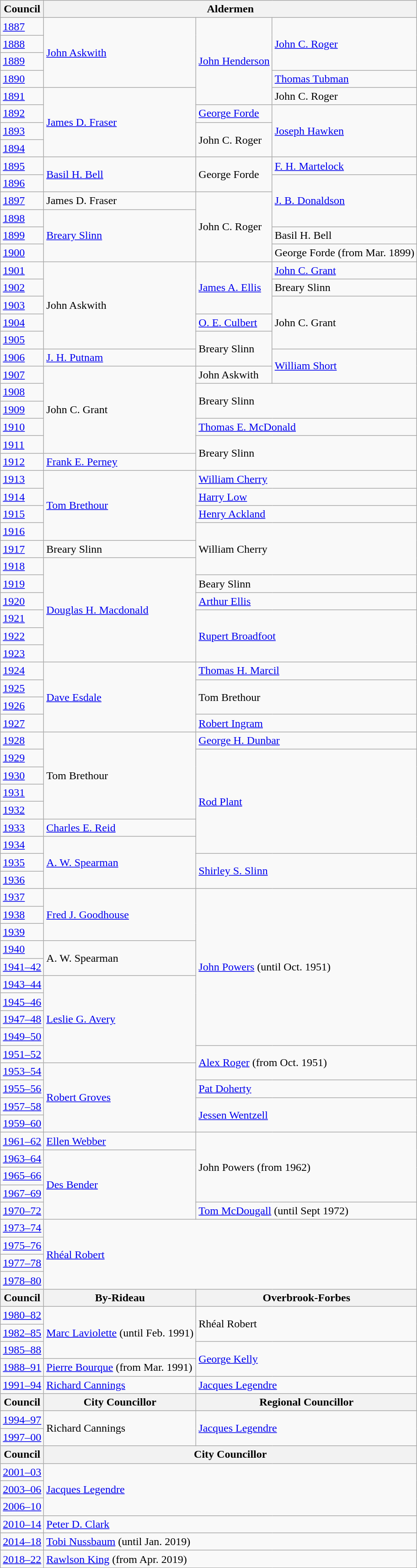<table class="wikitable">
<tr>
<th>Council</th>
<th Colspan="3">Aldermen</th>
</tr>
<tr>
<td><a href='#'>1887</a></td>
<td rowspan="4"><a href='#'>John Askwith</a></td>
<td rowspan="5"><a href='#'>John Henderson</a></td>
<td rowspan="3"><a href='#'>John C. Roger</a></td>
</tr>
<tr>
<td><a href='#'>1888</a></td>
</tr>
<tr>
<td><a href='#'>1889</a></td>
</tr>
<tr>
<td><a href='#'>1890</a></td>
<td><a href='#'>Thomas Tubman</a></td>
</tr>
<tr>
<td><a href='#'>1891</a></td>
<td rowspan="4"><a href='#'>James D. Fraser</a></td>
<td>John C. Roger</td>
</tr>
<tr>
<td><a href='#'>1892</a></td>
<td><a href='#'>George Forde</a></td>
<td rowspan="3"><a href='#'>Joseph Hawken</a></td>
</tr>
<tr>
<td><a href='#'>1893</a></td>
<td rowspan="2">John C. Roger</td>
</tr>
<tr>
<td><a href='#'>1894</a></td>
</tr>
<tr>
<td><a href='#'>1895</a></td>
<td rowspan="2"><a href='#'>Basil H. Bell</a></td>
<td rowspan="2">George Forde</td>
<td><a href='#'>F. H. Martelock</a></td>
</tr>
<tr>
<td><a href='#'>1896</a></td>
<td rowspan="3"><a href='#'>J. B. Donaldson</a></td>
</tr>
<tr>
<td><a href='#'>1897</a></td>
<td>James D. Fraser</td>
<td rowspan="5">John C. Roger</td>
</tr>
<tr>
<td><a href='#'>1898</a></td>
<td rowspan="4"><a href='#'>Breary Slinn</a></td>
</tr>
<tr>
<td rowspan="2"><a href='#'>1899</a></td>
<td>Basil H. Bell</td>
</tr>
<tr>
<td rowspan="2">George Forde (from Mar. 1899)</td>
</tr>
<tr>
<td><a href='#'>1900</a></td>
</tr>
<tr>
<td><a href='#'>1901</a></td>
<td rowspan="5">John Askwith</td>
<td rowspan="3"><a href='#'>James A. Ellis</a></td>
<td><a href='#'>John C. Grant</a></td>
</tr>
<tr>
<td><a href='#'>1902</a></td>
<td>Breary Slinn</td>
</tr>
<tr>
<td><a href='#'>1903</a></td>
<td rowspan="3">John C. Grant</td>
</tr>
<tr>
<td><a href='#'>1904</a></td>
<td><a href='#'>O. E. Culbert</a></td>
</tr>
<tr>
<td><a href='#'>1905</a></td>
<td rowspan="2">Breary Slinn</td>
</tr>
<tr>
<td><a href='#'>1906</a></td>
<td><a href='#'>J. H. Putnam</a></td>
<td rowspan="2"><a href='#'>William Short</a></td>
</tr>
<tr>
<td><a href='#'>1907</a></td>
<td rowspan="5">John C. Grant</td>
<td>John Askwith</td>
</tr>
<tr>
<td><a href='#'>1908</a></td>
<td rowspan="2" colspan="2">Breary Slinn</td>
</tr>
<tr>
<td><a href='#'>1909</a></td>
</tr>
<tr>
<td><a href='#'>1910</a></td>
<td colspan="2"><a href='#'>Thomas E. McDonald</a></td>
</tr>
<tr>
<td><a href='#'>1911</a></td>
<td rowspan="2" colspan="2">Breary Slinn</td>
</tr>
<tr>
<td><a href='#'>1912</a></td>
<td><a href='#'>Frank E. Perney</a></td>
</tr>
<tr>
<td><a href='#'>1913</a></td>
<td rowspan="4"><a href='#'>Tom Brethour</a></td>
<td colspan="2"><a href='#'>William Cherry</a></td>
</tr>
<tr>
<td><a href='#'>1914</a></td>
<td colspan="2"><a href='#'>Harry Low</a></td>
</tr>
<tr>
<td><a href='#'>1915</a></td>
<td colspan="2"><a href='#'>Henry Ackland</a></td>
</tr>
<tr>
<td><a href='#'>1916</a></td>
<td rowspan="3" colspan="2">William Cherry</td>
</tr>
<tr>
<td><a href='#'>1917</a></td>
<td>Breary Slinn</td>
</tr>
<tr>
<td><a href='#'>1918</a></td>
<td rowspan="6"><a href='#'>Douglas H. Macdonald</a></td>
</tr>
<tr>
<td><a href='#'>1919</a></td>
<td colspan="2">Beary Slinn</td>
</tr>
<tr>
<td><a href='#'>1920</a></td>
<td colspan="2"><a href='#'>Arthur Ellis</a></td>
</tr>
<tr>
<td><a href='#'>1921</a></td>
<td rowspan="3" colspan="2"><a href='#'>Rupert Broadfoot</a></td>
</tr>
<tr>
<td><a href='#'>1922</a></td>
</tr>
<tr>
<td><a href='#'>1923</a></td>
</tr>
<tr>
<td><a href='#'>1924</a></td>
<td rowspan="4"><a href='#'>Dave Esdale</a></td>
<td colspan="2"><a href='#'>Thomas H. Marcil</a></td>
</tr>
<tr>
<td><a href='#'>1925</a></td>
<td rowspan="2" colspan="2">Tom Brethour</td>
</tr>
<tr>
<td><a href='#'>1926</a></td>
</tr>
<tr>
<td><a href='#'>1927</a></td>
<td colspan="2"><a href='#'>Robert Ingram</a></td>
</tr>
<tr>
<td><a href='#'>1928</a></td>
<td rowspan="5">Tom Brethour</td>
<td colspan="2"><a href='#'>George H. Dunbar</a></td>
</tr>
<tr>
<td><a href='#'>1929</a></td>
<td rowspan="6" colspan="2"><a href='#'>Rod Plant</a></td>
</tr>
<tr>
<td><a href='#'>1930</a></td>
</tr>
<tr>
<td><a href='#'>1931</a></td>
</tr>
<tr>
<td><a href='#'>1932</a></td>
</tr>
<tr>
<td><a href='#'>1933</a></td>
<td><a href='#'>Charles E. Reid</a></td>
</tr>
<tr>
<td><a href='#'>1934</a></td>
<td rowspan="3"><a href='#'>A. W. Spearman</a></td>
</tr>
<tr>
<td><a href='#'>1935</a></td>
<td rowspan="2" colspan="2"><a href='#'>Shirley S. Slinn</a></td>
</tr>
<tr>
<td><a href='#'>1936</a></td>
</tr>
<tr>
<td><a href='#'>1937</a></td>
<td rowspan="3"><a href='#'>Fred J. Goodhouse</a></td>
<td rowspan="10" colspan="2"><a href='#'>John Powers</a> (until Oct. 1951)</td>
</tr>
<tr>
<td><a href='#'>1938</a></td>
</tr>
<tr>
<td><a href='#'>1939</a></td>
</tr>
<tr>
<td><a href='#'>1940</a></td>
<td rowspan="2">A. W. Spearman</td>
</tr>
<tr>
<td><a href='#'>1941–42</a></td>
</tr>
<tr>
<td><a href='#'>1943–44</a></td>
<td rowspan="6"><a href='#'>Leslie G. Avery</a></td>
</tr>
<tr>
<td><a href='#'>1945–46</a></td>
</tr>
<tr>
<td><a href='#'>1947–48</a></td>
</tr>
<tr>
<td><a href='#'>1949–50</a></td>
</tr>
<tr>
<td rowspan="2"><a href='#'>1951–52</a></td>
</tr>
<tr>
<td rowspan="2" colspan="2"><a href='#'>Alex Roger</a> (from Oct. 1951)</td>
</tr>
<tr>
<td><a href='#'>1953–54</a></td>
<td rowspan="4"><a href='#'>Robert Groves</a></td>
</tr>
<tr>
<td><a href='#'>1955–56</a></td>
<td colspan="2"><a href='#'>Pat Doherty</a></td>
</tr>
<tr>
<td><a href='#'>1957–58</a></td>
<td rowspan="3" colspan="2"><a href='#'>Jessen Wentzell</a></td>
</tr>
<tr>
<td><a href='#'>1959–60</a></td>
</tr>
<tr>
<td rowspan="2"><a href='#'>1961–62</a></td>
<td rowspan="2"><a href='#'>Ellen Webber</a></td>
</tr>
<tr>
<td rowspan="4" colspan="2">John Powers (from 1962)</td>
</tr>
<tr>
<td><a href='#'>1963–64</a></td>
<td rowspan="4"><a href='#'>Des Bender</a></td>
</tr>
<tr>
<td><a href='#'>1965–66</a></td>
</tr>
<tr>
<td><a href='#'>1967–69</a></td>
</tr>
<tr>
<td><a href='#'>1970–72</a></td>
<td colspan="2"><a href='#'>Tom McDougall</a> (until Sept 1972)</td>
</tr>
<tr>
<td><a href='#'>1973–74</a></td>
<td rowspan="4" colspan="3"><a href='#'>Rhéal Robert</a></td>
</tr>
<tr>
<td><a href='#'>1975–76</a></td>
</tr>
<tr>
<td><a href='#'>1977–78</a></td>
</tr>
<tr>
<td><a href='#'>1978–80</a></td>
</tr>
<tr>
<th>Council</th>
<th>By-Rideau</th>
<th colspan="2">Overbrook-Forbes</th>
</tr>
<tr>
<td><a href='#'>1980–82</a></td>
<td rowspan="4"><a href='#'>Marc Laviolette</a> (until Feb. 1991)</td>
<td rowspan="2" colspan="2">Rhéal Robert</td>
</tr>
<tr>
<td><a href='#'>1982–85</a></td>
</tr>
<tr>
<td><a href='#'>1985–88</a></td>
<td rowspan="3" colspan="2"><a href='#'>George Kelly</a></td>
</tr>
<tr>
<td rowspan="2"><a href='#'>1988–91</a></td>
</tr>
<tr>
<td><a href='#'>Pierre Bourque</a> (from Mar. 1991)</td>
</tr>
<tr>
<td><a href='#'>1991–94</a></td>
<td><a href='#'>Richard Cannings</a></td>
<td colspan="2"><a href='#'>Jacques Legendre</a></td>
</tr>
<tr>
<th>Council</th>
<th>City Councillor</th>
<th colspan="2">Regional Councillor</th>
</tr>
<tr>
<td><a href='#'>1994–97</a></td>
<td rowspan="2">Richard Cannings</td>
<td rowspan="2"  colspan="2"><a href='#'>Jacques Legendre</a></td>
</tr>
<tr>
<td><a href='#'>1997–00</a></td>
</tr>
<tr>
<th>Council</th>
<th colspan="3">City Councillor</th>
</tr>
<tr>
<td><a href='#'>2001–03</a></td>
<td colspan="3" rowspan="3"><a href='#'>Jacques Legendre</a></td>
</tr>
<tr>
<td><a href='#'>2003–06</a></td>
</tr>
<tr>
<td><a href='#'>2006–10</a></td>
</tr>
<tr>
<td><a href='#'>2010–14</a></td>
<td colspan="3"><a href='#'>Peter D. Clark</a></td>
</tr>
<tr>
<td><a href='#'>2014–18</a></td>
<td colspan="3" rowspan="2"><a href='#'>Tobi Nussbaum</a> (until Jan. 2019)</td>
</tr>
<tr>
<td rowspan="2"><a href='#'>2018–22</a></td>
</tr>
<tr>
<td colspan="3"><a href='#'>Rawlson King</a> (from Apr. 2019)</td>
</tr>
</table>
